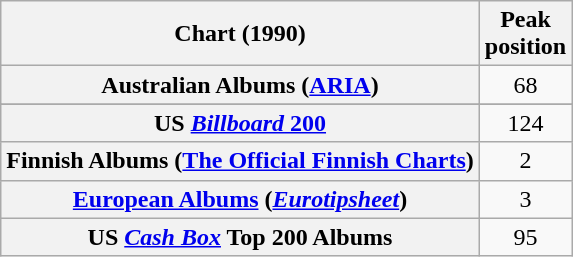<table class="wikitable sortable plainrowheaders" style="text-align:center">
<tr>
<th scope="col">Chart (1990)</th>
<th scope="col">Peak<br>position</th>
</tr>
<tr>
<th scope="row">Australian Albums (<a href='#'>ARIA</a>)</th>
<td>68</td>
</tr>
<tr>
</tr>
<tr>
</tr>
<tr>
</tr>
<tr>
</tr>
<tr>
</tr>
<tr>
</tr>
<tr>
</tr>
<tr>
</tr>
<tr>
</tr>
<tr>
<th scope="row">US <a href='#'><em>Billboard</em> 200</a></th>
<td>124</td>
</tr>
<tr>
<th scope="row">Finnish Albums (<a href='#'>The Official Finnish Charts</a>)</th>
<td>2</td>
</tr>
<tr>
<th scope="row"><a href='#'>European Albums</a> (<em><a href='#'>Eurotipsheet</a></em>)</th>
<td style="text-align:center;">3</td>
</tr>
<tr>
<th scope="row">US <em><a href='#'>Cash Box</a></em> Top 200 Albums</th>
<td align="center">95</td>
</tr>
</table>
